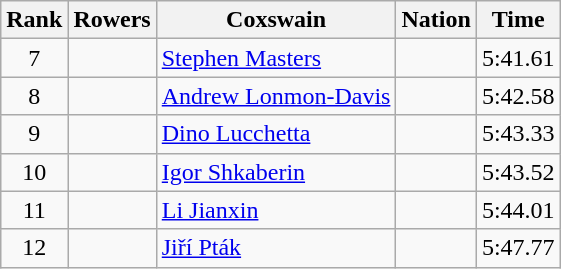<table class="wikitable sortable" style="text-align:center">
<tr>
<th>Rank</th>
<th>Rowers</th>
<th>Coxswain</th>
<th>Nation</th>
<th>Time</th>
</tr>
<tr>
<td>7</td>
<td align=left data-sort-value="Pørneki, Jens"></td>
<td align=left data-sort-value="Masters, Stephen"><a href='#'>Stephen Masters</a></td>
<td align=left></td>
<td>5:41.61</td>
</tr>
<tr>
<td>8</td>
<td align=left data-sort-value="Walsh, Martin"></td>
<td align=left data-sort-value="Lonmon-Davis, Andrew"><a href='#'>Andrew Lonmon-Davis</a></td>
<td align=left></td>
<td>5:42.58</td>
</tr>
<tr>
<td>9</td>
<td align=left data-sort-value="Liguori, Ciro"></td>
<td align=left data-sort-value="Lucchetta, Dino"><a href='#'>Dino Lucchetta</a></td>
<td align=left></td>
<td>5:43.33</td>
</tr>
<tr>
<td>10</td>
<td align=left data-sort-value="Raievskiy, Vitaliy"></td>
<td align=left data-sort-value="Shkaberin, Igor"><a href='#'>Igor Shkaberin</a></td>
<td align=left></td>
<td>5:43.52</td>
</tr>
<tr>
<td>11</td>
<td align=left></td>
<td align=left><a href='#'>Li Jianxin</a></td>
<td align=left></td>
<td>5:44.01</td>
</tr>
<tr>
<td>12</td>
<td align=left data-sort-value="Marušić, Sead"></td>
<td align=left data-sort-value="Pták, Jiří"><a href='#'>Jiří Pták</a></td>
<td align=left></td>
<td>5:47.77</td>
</tr>
</table>
